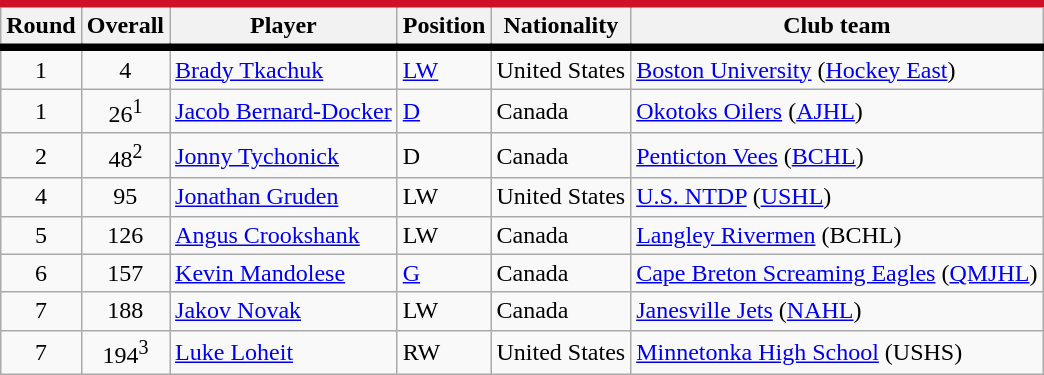<table class="wikitable sortable">
<tr style= "background:#FFFFFF; border-top:#CE1126 5px solid; border-bottom:#000000 5px solid;">
<th>Round</th>
<th>Overall</th>
<th>Player</th>
<th>Position</th>
<th>Nationality</th>
<th>Club team</th>
</tr>
<tr>
<td style="text-align:center;">1</td>
<td style="text-align:center;">4</td>
<td><a href='#'>Brady Tkachuk</a></td>
<td><a href='#'>LW</a></td>
<td> United States</td>
<td><a href='#'>Boston University</a> (<a href='#'>Hockey East</a>)</td>
</tr>
<tr>
<td style="text-align:center;">1</td>
<td style="text-align:center;">26<sup>1</sup></td>
<td><a href='#'>Jacob Bernard-Docker</a></td>
<td><a href='#'>D</a></td>
<td> Canada</td>
<td><a href='#'>Okotoks Oilers</a> (<a href='#'>AJHL</a>)</td>
</tr>
<tr>
<td style="text-align:center;">2</td>
<td style="text-align:center;">48<sup>2</sup></td>
<td><a href='#'>Jonny Tychonick</a></td>
<td>D</td>
<td> Canada</td>
<td><a href='#'>Penticton Vees</a> (<a href='#'>BCHL</a>)</td>
</tr>
<tr>
<td style="text-align:center;">4</td>
<td style="text-align:center;">95</td>
<td><a href='#'>Jonathan Gruden</a></td>
<td>LW</td>
<td> United States</td>
<td><a href='#'>U.S. NTDP</a> (<a href='#'>USHL</a>)</td>
</tr>
<tr>
<td style="text-align:center;">5</td>
<td style="text-align:center;">126</td>
<td><a href='#'>Angus Crookshank</a></td>
<td>LW</td>
<td> Canada</td>
<td><a href='#'>Langley Rivermen</a> (BCHL)</td>
</tr>
<tr>
<td style="text-align:center;">6</td>
<td style="text-align:center;">157</td>
<td><a href='#'>Kevin Mandolese</a></td>
<td><a href='#'>G</a></td>
<td> Canada</td>
<td><a href='#'>Cape Breton Screaming Eagles</a> (<a href='#'>QMJHL</a>)</td>
</tr>
<tr>
<td style="text-align:center;">7</td>
<td style="text-align:center;">188</td>
<td><a href='#'>Jakov Novak</a></td>
<td>LW</td>
<td> Canada</td>
<td><a href='#'>Janesville Jets</a> (<a href='#'>NAHL</a>)</td>
</tr>
<tr>
<td style="text-align:center;">7</td>
<td style="text-align:center;">194<sup>3</sup></td>
<td><a href='#'>Luke Loheit</a></td>
<td>RW</td>
<td> United States</td>
<td><a href='#'>Minnetonka High School</a> (USHS)</td>
</tr>
</table>
